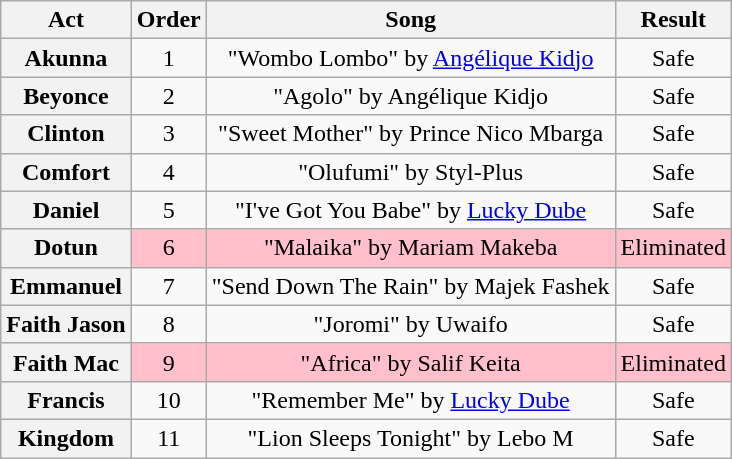<table class="wikitable plainrowheaders" style="text-align:center;">
<tr>
<th scope"col">Act</th>
<th scope"col">Order</th>
<th scope"col">Song</th>
<th scope"col">Result</th>
</tr>
<tr>
<th scope=row>Akunna</th>
<td>1</td>
<td>"Wombo Lombo" by <a href='#'>Angélique Kidjo</a></td>
<td>Safe</td>
</tr>
<tr>
<th scope=row>Beyonce</th>
<td>2</td>
<td>"Agolo" by Angélique Kidjo</td>
<td>Safe</td>
</tr>
<tr>
<th scope=row>Clinton</th>
<td>3</td>
<td>"Sweet Mother" by Prince Nico Mbarga</td>
<td>Safe</td>
</tr>
<tr>
<th scope=row>Comfort</th>
<td>4</td>
<td>"Olufumi" by Styl-Plus</td>
<td>Safe</td>
</tr>
<tr>
<th scope=row>Daniel</th>
<td>5</td>
<td>"I've Got You Babe" by <a href='#'>Lucky Dube</a></td>
<td>Safe</td>
</tr>
<tr style="background:pink">
<th scope=row>Dotun</th>
<td>6</td>
<td>"Malaika" by Mariam Makeba</td>
<td>Eliminated</td>
</tr>
<tr>
<th scope=row>Emmanuel</th>
<td>7</td>
<td>"Send Down The Rain" by Majek Fashek</td>
<td>Safe</td>
</tr>
<tr>
<th scope=row>Faith Jason</th>
<td>8</td>
<td>"Joromi" by Uwaifo</td>
<td>Safe</td>
</tr>
<tr style="background:pink">
<th scope=row>Faith Mac</th>
<td>9</td>
<td>"Africa" by Salif Keita</td>
<td>Eliminated</td>
</tr>
<tr>
<th scope=row>Francis</th>
<td>10</td>
<td>"Remember Me" by <a href='#'>Lucky Dube</a></td>
<td>Safe</td>
</tr>
<tr>
<th scope=row>Kingdom</th>
<td>11</td>
<td>"Lion Sleeps Tonight" by Lebo M</td>
<td>Safe</td>
</tr>
</table>
